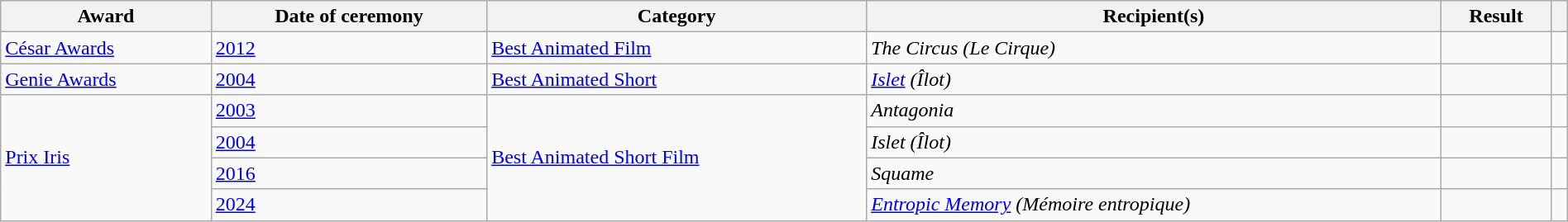<table class="wikitable sortable plainrowheaders" style="width: 100%;">
<tr>
<th scope="col">Award</th>
<th scope="col">Date of ceremony</th>
<th scope="col">Category</th>
<th scope="col">Recipient(s)</th>
<th scope="col">Result</th>
<th scope="col" class="unsortable"></th>
</tr>
<tr>
<td><a href='#'>César Awards</a></td>
<td><a href='#'>2012</a></td>
<td><a href='#'>Best Animated Film</a></td>
<td><em>The Circus (Le Cirque)</em></td>
<td></td>
<td></td>
</tr>
<tr>
<td><a href='#'>Genie Awards</a></td>
<td><a href='#'>2004</a></td>
<td><a href='#'>Best Animated Short</a></td>
<td><em><a href='#'>Islet</a> (Îlot)</em></td>
<td></td>
<td></td>
</tr>
<tr>
<td rowspan=4><a href='#'>Prix Iris</a></td>
<td><a href='#'>2003</a></td>
<td rowspan=4><a href='#'>Best Animated Short Film</a></td>
<td><em>Antagonia</em></td>
<td></td>
<td></td>
</tr>
<tr>
<td><a href='#'>2004</a></td>
<td><em>Islet (Îlot)</em></td>
<td></td>
<td></td>
</tr>
<tr>
<td><a href='#'>2016</a></td>
<td><em>Squame</em></td>
<td></td>
<td></td>
</tr>
<tr>
<td><a href='#'>2024</a></td>
<td><em><a href='#'>Entropic Memory</a> (Mémoire entropique)</em></td>
<td></td>
<td></td>
</tr>
</table>
